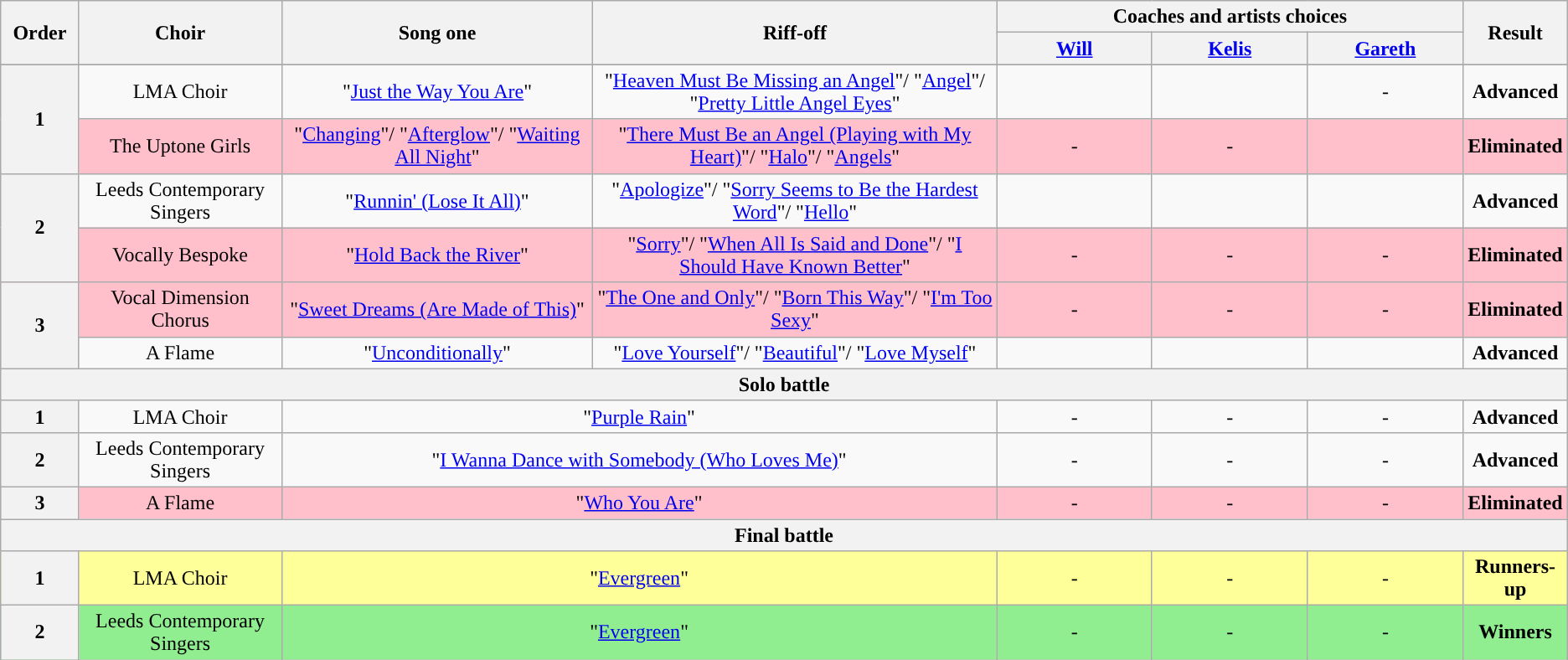<table class="wikitable plainrowheaders" style="text-align:center;">
<tr>
<th scope="col" rowspan="2" style="width:05%;">Order</th>
<th scope="col" rowspan="2" style="width:13%;">Choir</th>
<th scope="col" rowspan="2" style="width:20%;">Song one</th>
<th scope="col" rowspan="2" style="width:26%;">Riff-off</th>
<th colspan="3" style="width:40%;">Coaches and artists choices</th>
<th scope="col" rowspan="2" style="width:05%;">Result</th>
</tr>
<tr>
<th style="width:10%;"><a href='#'>Will</a></th>
<th style="width:10%;"><a href='#'>Kelis</a></th>
<th style="width:10%;"><a href='#'>Gareth</a></th>
</tr>
<tr>
</tr>
<tr>
<th rowspan="2" scope="row">1</th>
<td>LMA Choir</td>
<td>"<a href='#'>Just the Way You Are</a>"</td>
<td>"<a href='#'>Heaven Must Be Missing an Angel</a>"/ "<a href='#'>Angel</a>"/ "<a href='#'>Pretty Little Angel Eyes</a>"</td>
<td><strong></strong></td>
<td><strong></strong></td>
<td>-</td>
<td><strong>Advanced</strong></td>
</tr>
<tr style="background:pink;">
<td>The Uptone Girls</td>
<td>"<a href='#'>Changing</a>"/ "<a href='#'>Afterglow</a>"/ "<a href='#'>Waiting All Night</a>"</td>
<td>"<a href='#'>There Must Be an Angel (Playing with My Heart)</a>"/ "<a href='#'>Halo</a>"/ "<a href='#'>Angels</a>"</td>
<td>-</td>
<td>-</td>
<td><strong></strong></td>
<td><strong>Eliminated</strong></td>
</tr>
<tr>
<th rowspan="2" scope="row">2</th>
<td>Leeds Contemporary Singers</td>
<td>"<a href='#'>Runnin' (Lose It All)</a>"</td>
<td>"<a href='#'>Apologize</a>"/ "<a href='#'>Sorry Seems to Be the Hardest Word</a>"/ "<a href='#'>Hello</a>"</td>
<td><strong></strong></td>
<td><strong></strong></td>
<td><strong></strong></td>
<td><strong>Advanced</strong></td>
</tr>
<tr style="background:pink;">
<td>Vocally Bespoke</td>
<td>"<a href='#'>Hold Back the River</a>"</td>
<td>"<a href='#'>Sorry</a>"/ "<a href='#'>When All Is Said and Done</a>"/ "<a href='#'>I Should Have Known Better</a>"</td>
<td>-</td>
<td>-</td>
<td>-</td>
<td><strong>Eliminated</strong></td>
</tr>
<tr style="background:pink;">
<th rowspan="2" scope="row">3</th>
<td>Vocal Dimension Chorus</td>
<td>"<a href='#'>Sweet Dreams (Are Made of This)</a>"</td>
<td>"<a href='#'>The One and Only</a>"/ "<a href='#'>Born This Way</a>"/ "<a href='#'>I'm Too Sexy</a>"</td>
<td>-</td>
<td>-</td>
<td>-</td>
<td><strong>Eliminated</strong></td>
</tr>
<tr>
<td>A Flame</td>
<td>"<a href='#'>Unconditionally</a>"</td>
<td>"<a href='#'>Love Yourself</a>"/ "<a href='#'>Beautiful</a>"/ "<a href='#'>Love Myself</a>"</td>
<td><strong></strong></td>
<td><strong></strong></td>
<td><strong></strong></td>
<td><strong>Advanced</strong></td>
</tr>
<tr>
<th colspan="8">Solo battle</th>
</tr>
<tr>
<th scope="row">1</th>
<td>LMA Choir</td>
<td colspan="2">"<a href='#'>Purple Rain</a>"</td>
<td>-</td>
<td>-</td>
<td>-</td>
<td><strong>Advanced</strong></td>
</tr>
<tr>
<th scope="row">2</th>
<td>Leeds Contemporary Singers</td>
<td colspan="2">"<a href='#'>I Wanna Dance with Somebody (Who Loves Me)</a>"</td>
<td>-</td>
<td>-</td>
<td>-</td>
<td><strong>Advanced</strong></td>
</tr>
<tr style="background:pink;">
<th scope="row">3</th>
<td>A Flame</td>
<td colspan="2">"<a href='#'>Who You Are</a>"</td>
<td>-</td>
<td>-</td>
<td>-</td>
<td><strong>Eliminated</strong></td>
</tr>
<tr>
<th colspan="8">Final battle</th>
</tr>
<tr style="background:#ff9;">
<th scope="row">1</th>
<td>LMA Choir</td>
<td colspan="2">"<a href='#'>Evergreen</a>"</td>
<td>-</td>
<td>-</td>
<td>-</td>
<td><strong>Runners-up</strong></td>
</tr>
<tr style="background:lightgreen;">
<th scope="row">2</th>
<td>Leeds Contemporary Singers</td>
<td colspan="2">"<a href='#'>Evergreen</a>"</td>
<td>-</td>
<td>-</td>
<td>-</td>
<td><strong>Winners</strong></td>
</tr>
</table>
